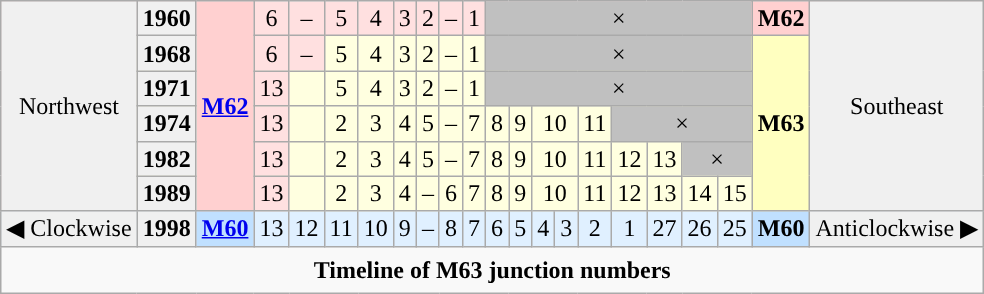<table class="wikitable" style="line-height:100%; text-align:center;">
<tr style="background:#FFE0E0;">
<td rowspan="6" style="background:#F0F0F0;">Northwest</td>
<td style="background:#F0F0F0;"><strong>1960</strong></td>
<td rowspan="6" style="background:#FFD0D0;"><strong><a href='#'>M62</a></strong></td>
<td>6</td>
<td>–</td>
<td>5</td>
<td>4</td>
<td>3</td>
<td>2</td>
<td>–</td>
<td>1</td>
<td colspan="9" style="background:silver;">×</td>
<td style="background:#FFD0D0;"><strong>M62</strong></td>
<td rowspan="6" style="background:#F0F0F0;">Southeast</td>
</tr>
<tr style="background:#FFFFE0;">
<td style="background:#F0F0F0;"><strong>1968</strong></td>
<td style="background:#FFE0E0;">6</td>
<td style="background:#FFE0E0;">–</td>
<td>5</td>
<td>4</td>
<td>3</td>
<td>2</td>
<td>–</td>
<td>1</td>
<td colspan="9" style="background:silver;">×</td>
<td rowspan="5" style="background:#FFFFC0;"><strong>M63</strong></td>
</tr>
<tr style="background:#FFFFE0;">
<td style="background:#F0F0F0;"><strong>1971</strong></td>
<td style="background:#FFE0E0;">13</td>
<td></td>
<td>5</td>
<td>4</td>
<td>3</td>
<td>2</td>
<td>–</td>
<td>1</td>
<td colspan="9" style="background:silver;">×</td>
</tr>
<tr style="background:#FFFFE0;">
<td style="background:#F0F0F0;"><strong>1974</strong></td>
<td style="background:#FFE0E0;">13</td>
<td></td>
<td>2</td>
<td>3</td>
<td>4</td>
<td>5</td>
<td>–</td>
<td>7</td>
<td>8</td>
<td>9</td>
<td colspan="2">10</td>
<td>11</td>
<td colspan="4" style="background:silver;">×</td>
</tr>
<tr style="background:#FFFFE0;">
<td style="background:#F0F0F0;"><strong>1982</strong></td>
<td style="background:#FFE0E0;">13</td>
<td></td>
<td>2</td>
<td>3</td>
<td>4</td>
<td>5</td>
<td>–</td>
<td>7</td>
<td>8</td>
<td>9</td>
<td colspan="2">10</td>
<td>11</td>
<td>12</td>
<td>13</td>
<td colspan="2" style="background:silver;">×</td>
</tr>
<tr style="background:#FFFFE0;">
<td style="background:#F0F0F0;"><strong>1989</strong></td>
<td style="background:#FFE0E0;">13</td>
<td></td>
<td>2</td>
<td>3</td>
<td>4</td>
<td>–</td>
<td>6</td>
<td>7</td>
<td>8</td>
<td>9</td>
<td colspan="2">10</td>
<td>11</td>
<td>12</td>
<td>13</td>
<td>14</td>
<td>15</td>
</tr>
<tr style="background:#E0F0FF;">
<td style="background:#F0F0F0;">◀ Clockwise</td>
<td style="background:#F0F0F0;"><strong>1998</strong></td>
<td style="background:#C0E0FF;"><strong><a href='#'>M60</a></strong></td>
<td>13</td>
<td>12</td>
<td>11</td>
<td>10</td>
<td>9</td>
<td>–</td>
<td>8</td>
<td>7</td>
<td>6</td>
<td>5</td>
<td>4</td>
<td>3</td>
<td>2</td>
<td>1</td>
<td>27</td>
<td>26</td>
<td>25</td>
<td style="background:#C0E0FF;"><strong>M60</strong></td>
<td style="background:#F0F0F0;">Anticlockwise ▶</td>
</tr>
<tr>
<td colspan="22" style="line-height:150%;"><strong>Timeline of M63 junction numbers</strong></td>
</tr>
</table>
